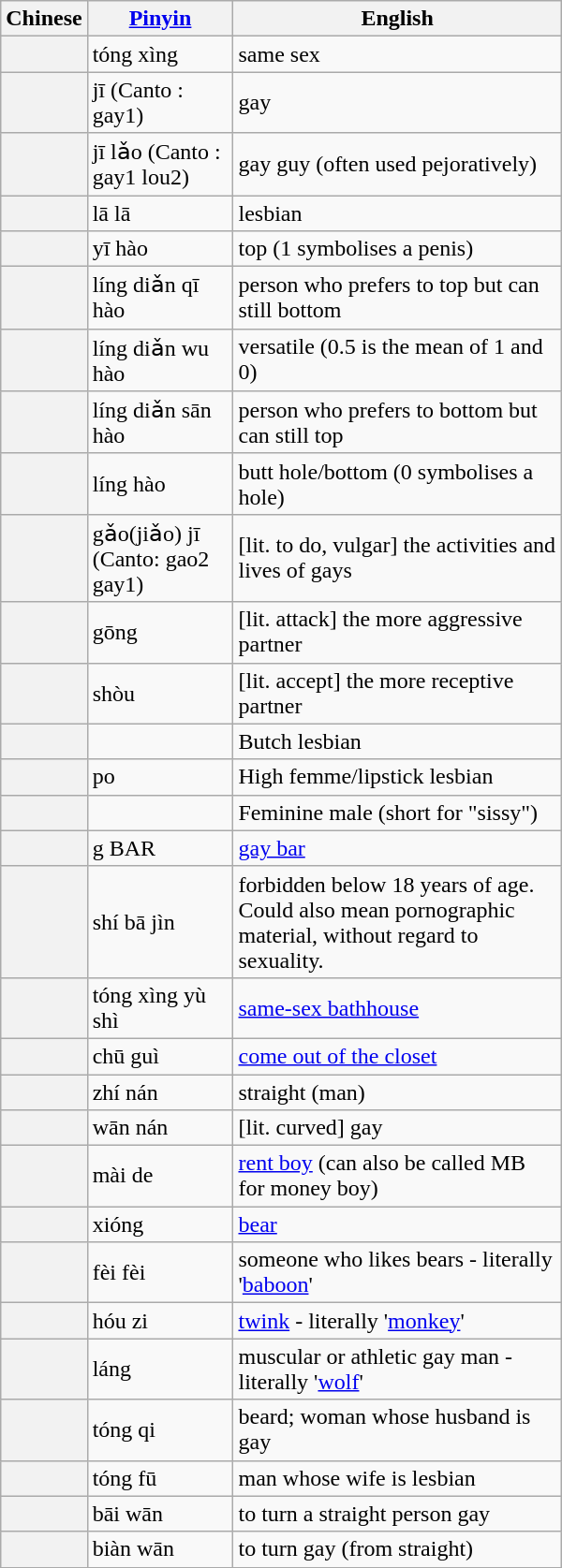<table class="wikitable" text-align="left" style="width:400px; border:1">
<tr>
<th><strong>Chinese</strong></th>
<th><strong><a href='#'>Pinyin</a></strong></th>
<th><strong>English</strong></th>
</tr>
<tr>
<th></th>
<td>tóng xìng</td>
<td>same sex</td>
</tr>
<tr>
<th></th>
<td>jī (Canto : gay1)</td>
<td>gay</td>
</tr>
<tr>
<th></th>
<td>jī lǎo (Canto : gay1 lou2)</td>
<td>gay guy (often used pejoratively)</td>
</tr>
<tr>
<th></th>
<td>lā lā</td>
<td>lesbian</td>
</tr>
<tr>
<th></th>
<td>yī hào</td>
<td>top (1 symbolises a penis)</td>
</tr>
<tr>
<th></th>
<td>líng diǎn qī hào</td>
<td>person who prefers to top but can still bottom</td>
</tr>
<tr>
<th></th>
<td>líng diǎn wu hào</td>
<td>versatile (0.5 is the mean of 1 and 0)</td>
</tr>
<tr>
<th></th>
<td>líng diǎn sān hào</td>
<td>person who prefers to bottom but can still top</td>
</tr>
<tr>
<th></th>
<td>líng hào</td>
<td>butt hole/bottom (0 symbolises a hole)</td>
</tr>
<tr>
<th></th>
<td>gǎo(jiǎo) jī (Canto: gao2 gay1)</td>
<td>[lit. to do, vulgar] the activities and lives of gays</td>
</tr>
<tr>
<th></th>
<td>gōng</td>
<td>[lit. attack] the more aggressive partner</td>
</tr>
<tr>
<th></th>
<td>shòu</td>
<td>[lit. accept] the more receptive partner</td>
</tr>
<tr>
<th></th>
<td></td>
<td>Butch lesbian</td>
</tr>
<tr>
<th></th>
<td>po</td>
<td>High femme/lipstick lesbian</td>
</tr>
<tr>
<th></th>
<td></td>
<td>Feminine male (short for "sissy")</td>
</tr>
<tr>
<th></th>
<td>g BAR</td>
<td><a href='#'>gay bar</a></td>
</tr>
<tr>
<th></th>
<td>shí bā jìn</td>
<td>forbidden below 18 years of age. Could also mean pornographic material, without regard to sexuality.</td>
</tr>
<tr>
<th></th>
<td>tóng xìng yù shì</td>
<td><a href='#'>same-sex bathhouse</a></td>
</tr>
<tr>
<th></th>
<td>chū guì</td>
<td><a href='#'>come out of the closet</a></td>
</tr>
<tr>
<th></th>
<td>zhí nán</td>
<td>straight (man)</td>
</tr>
<tr>
<th></th>
<td>wān nán</td>
<td>[lit. curved] gay</td>
</tr>
<tr>
<th></th>
<td>mài de</td>
<td><a href='#'>rent boy</a> (can also be called MB for money boy)</td>
</tr>
<tr>
<th></th>
<td>xióng</td>
<td><a href='#'>bear</a></td>
</tr>
<tr>
<th></th>
<td>fèi fèi</td>
<td>someone who likes bears - literally '<a href='#'>baboon</a>'</td>
</tr>
<tr>
<th></th>
<td>hóu zi</td>
<td><a href='#'>twink</a> - literally '<a href='#'>monkey</a>'</td>
</tr>
<tr>
<th></th>
<td>láng</td>
<td>muscular or athletic gay man - literally '<a href='#'>wolf</a>'</td>
</tr>
<tr>
<th></th>
<td>tóng qi</td>
<td>beard; woman whose husband is gay</td>
</tr>
<tr>
<th></th>
<td>tóng fū</td>
<td>man whose wife is lesbian</td>
</tr>
<tr>
<th></th>
<td>bāi wān</td>
<td>to turn a straight person gay</td>
</tr>
<tr>
<th></th>
<td>biàn wān</td>
<td>to turn gay (from straight)</td>
</tr>
<tr>
</tr>
</table>
